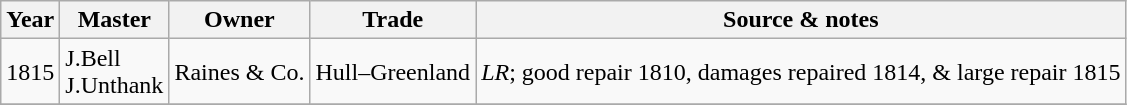<table class=" wikitable">
<tr>
<th>Year</th>
<th>Master</th>
<th>Owner</th>
<th>Trade</th>
<th>Source & notes</th>
</tr>
<tr>
<td>1815</td>
<td>J.Bell<br>J.Unthank</td>
<td>Raines & Co.</td>
<td>Hull–Greenland</td>
<td><em>LR</em>; good repair 1810, damages repaired 1814, & large repair 1815</td>
</tr>
<tr>
</tr>
</table>
